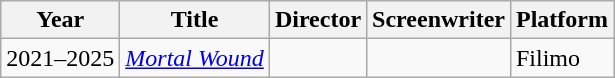<table class="wikitable sortable">
<tr>
<th>Year</th>
<th>Title</th>
<th>Director</th>
<th>Screenwriter</th>
<th>Platform</th>
</tr>
<tr>
<td>2021–2025</td>
<td><a href='#'><em>Mortal Wound</em></a></td>
<td></td>
<td></td>
<td>Filimo</td>
</tr>
</table>
